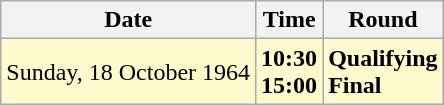<table class="wikitable">
<tr>
<th>Date</th>
<th>Time</th>
<th>Round</th>
</tr>
<tr style=background:lemonchiffon>
<td>Sunday, 18 October 1964</td>
<td><strong>10:30</strong><br><strong>15:00</strong></td>
<td><strong>Qualifying</strong><br><strong>Final</strong></td>
</tr>
</table>
